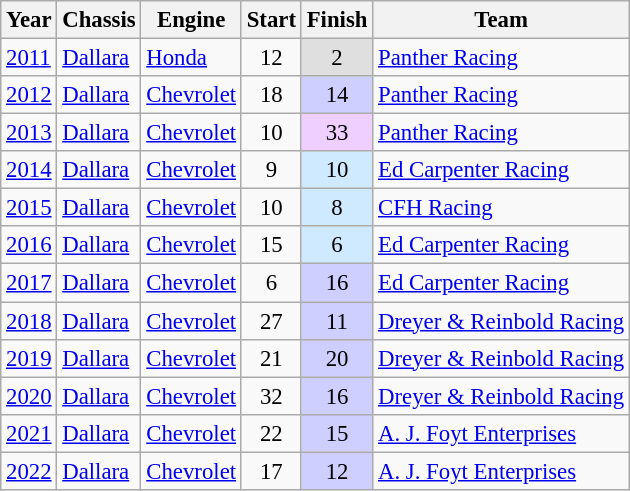<table class="wikitable" style="font-size: 95%;">
<tr>
<th>Year</th>
<th>Chassis</th>
<th>Engine</th>
<th>Start</th>
<th>Finish</th>
<th>Team</th>
</tr>
<tr>
<td><a href='#'>2011</a></td>
<td><a href='#'>Dallara</a></td>
<td><a href='#'>Honda</a></td>
<td align=center>12</td>
<td style="text-align:center; background:#dfdfdf;">2</td>
<td><a href='#'>Panther Racing</a></td>
</tr>
<tr>
<td><a href='#'>2012</a></td>
<td><a href='#'>Dallara</a></td>
<td><a href='#'>Chevrolet</a></td>
<td align=center>18</td>
<td style="text-align:center; background:#cfcfff;">14</td>
<td><a href='#'>Panther Racing</a></td>
</tr>
<tr>
<td><a href='#'>2013</a></td>
<td><a href='#'>Dallara</a></td>
<td><a href='#'>Chevrolet</a></td>
<td align=center>10</td>
<td style="text-align:center; background:#efcfff;">33</td>
<td><a href='#'>Panther Racing</a></td>
</tr>
<tr>
<td><a href='#'>2014</a></td>
<td><a href='#'>Dallara</a></td>
<td><a href='#'>Chevrolet</a></td>
<td align=center>9</td>
<td style="text-align:center; background:#cfeaff;">10</td>
<td><a href='#'>Ed Carpenter Racing</a></td>
</tr>
<tr>
<td><a href='#'>2015</a></td>
<td><a href='#'>Dallara</a></td>
<td><a href='#'>Chevrolet</a></td>
<td align=center>10</td>
<td style="text-align:center; background:#cfeaff;">8</td>
<td><a href='#'>CFH Racing</a></td>
</tr>
<tr>
<td><a href='#'>2016</a></td>
<td><a href='#'>Dallara</a></td>
<td><a href='#'>Chevrolet</a></td>
<td align=center>15</td>
<td style="text-align:center; background:#cfeaff;">6</td>
<td><a href='#'>Ed Carpenter Racing</a></td>
</tr>
<tr>
<td><a href='#'>2017</a></td>
<td><a href='#'>Dallara</a></td>
<td><a href='#'>Chevrolet</a></td>
<td align=center>6</td>
<td style="text-align:center; background:#cfcfff;">16</td>
<td><a href='#'>Ed Carpenter Racing</a></td>
</tr>
<tr>
<td><a href='#'>2018</a></td>
<td><a href='#'>Dallara</a></td>
<td><a href='#'>Chevrolet</a></td>
<td align=center>27</td>
<td style="text-align:center; background:#CFCFFF;">11</td>
<td><a href='#'>Dreyer & Reinbold Racing</a></td>
</tr>
<tr>
<td><a href='#'>2019</a></td>
<td><a href='#'>Dallara</a></td>
<td><a href='#'>Chevrolet</a></td>
<td align=center>21</td>
<td style="text-align:center; background:#CFCFFF;">20</td>
<td><a href='#'>Dreyer & Reinbold Racing</a></td>
</tr>
<tr>
<td><a href='#'>2020</a></td>
<td><a href='#'>Dallara</a></td>
<td><a href='#'>Chevrolet</a></td>
<td align=center>32</td>
<td align=center style="background:#CFCFFF;">16</td>
<td><a href='#'>Dreyer & Reinbold Racing</a></td>
</tr>
<tr>
<td><a href='#'>2021</a></td>
<td><a href='#'>Dallara</a></td>
<td><a href='#'>Chevrolet</a></td>
<td align=center>22</td>
<td align=center style="background:#CFCFFF;">15</td>
<td><a href='#'>A. J. Foyt Enterprises</a></td>
</tr>
<tr>
<td><a href='#'>2022</a></td>
<td><a href='#'>Dallara</a></td>
<td><a href='#'>Chevrolet</a></td>
<td align=center>17</td>
<td align=center style="background:#CFCFFF;">12</td>
<td><a href='#'>A. J. Foyt Enterprises</a></td>
</tr>
</table>
